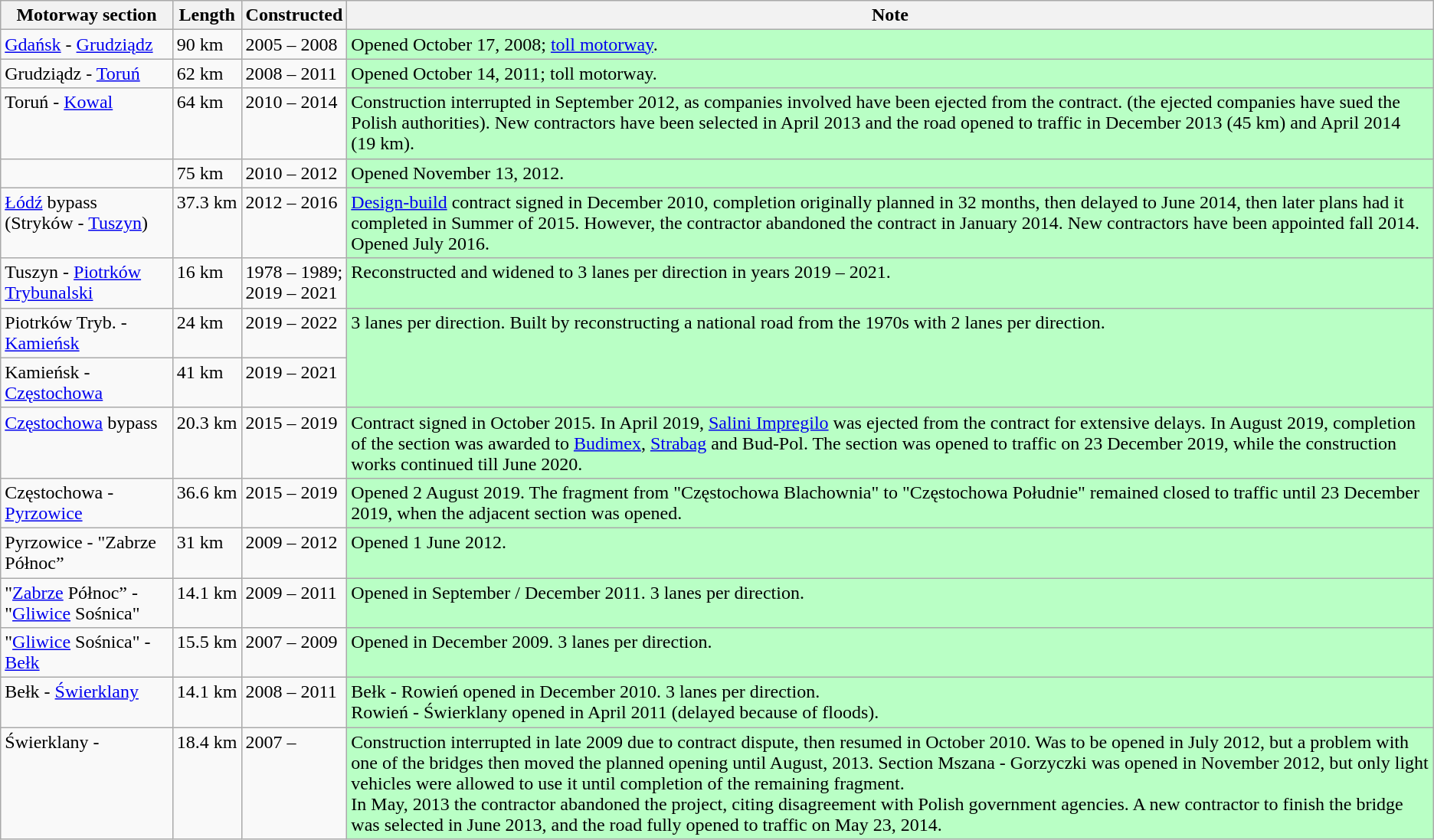<table class="wikitable">
<tr valign=top align=left>
<th>Motorway section</th>
<th>Length</th>
<th>Constructed</th>
<th>Note</th>
</tr>
<tr valign=top>
<td><a href='#'>Gdańsk</a> - <a href='#'>Grudziądz</a></td>
<td>90 km</td>
<td>2005 – 2008</td>
<td bgcolor="#B9FFC5">Opened October 17, 2008; <a href='#'>toll motorway</a>.</td>
</tr>
<tr valign=top>
<td>Grudziądz - <a href='#'>Toruń</a></td>
<td>62 km</td>
<td>2008 – 2011</td>
<td bgcolor="#B9FFC5">Opened October 14, 2011; toll motorway.</td>
</tr>
<tr valign=top>
<td>Toruń - <a href='#'>Kowal</a></td>
<td>64 km</td>
<td>2010 – 2014</td>
<td bgcolor="#B9FFC5">Construction interrupted in September 2012, as companies involved have been ejected from the contract. (the ejected companies have sued the Polish authorities). New contractors have been selected in April 2013 and the road opened to traffic in December 2013 (45 km) and April 2014 (19 km).</td>
</tr>
<tr valign=top>
<td></td>
<td>75 km</td>
<td>2010 – 2012</td>
<td bgcolor="#B9FFC5">Opened November 13, 2012.</td>
</tr>
<tr valign=top>
<td><a href='#'>Łódź</a> bypass (Stryków - <a href='#'>Tuszyn</a>)</td>
<td>37.3 km</td>
<td>2012 – 2016</td>
<td bgcolor="#B9FFC5"><a href='#'>Design-build</a> contract signed in December 2010, completion originally planned in 32 months,  then delayed to June 2014, then later plans had it completed in Summer of 2015.  However, the contractor abandoned the contract in January 2014. New contractors have been appointed fall 2014. Opened July 2016.</td>
</tr>
<tr valign=top>
<td>Tuszyn - <a href='#'>Piotrków Trybunalski</a></td>
<td>16 km</td>
<td>1978 – 1989;<br>2019 – 2021</td>
<td bgcolor="#B9FFC5">Reconstructed and widened to 3 lanes per direction in years 2019 – 2021.</td>
</tr>
<tr valign=top>
<td>Piotrków Tryb. - <a href='#'>Kamieńsk</a></td>
<td>24 km</td>
<td>2019 – 2022</td>
<td bgcolor="#B9FFC5" rowspan="2">3 lanes per direction. Built by reconstructing a national road from the 1970s with 2 lanes per direction.</td>
</tr>
<tr valign=top>
<td>Kamieńsk - <a href='#'>Częstochowa</a></td>
<td>41 km</td>
<td>2019 – 2021</td>
</tr>
<tr valign=top>
<td><a href='#'>Częstochowa</a> bypass</td>
<td>20.3 km</td>
<td>2015 – 2019</td>
<td bgcolor="#B9FFC5">Contract signed in October 2015. In April 2019, <a href='#'>Salini Impregilo</a> was ejected from the contract for extensive delays. In August 2019, completion of the section was awarded to <a href='#'>Budimex</a>, <a href='#'>Strabag</a> and Bud-Pol. The section was opened to traffic on 23 December 2019, while the construction works continued till June 2020.</td>
</tr>
<tr valign=top>
<td>Częstochowa - <a href='#'>Pyrzowice</a></td>
<td>36.6 km</td>
<td>2015 – 2019</td>
<td bgcolor="#B9FFC5">Opened 2 August 2019. The fragment from "Częstochowa Blachownia" to "Częstochowa Południe" remained closed to traffic until 23 December 2019, when the adjacent section was opened.</td>
</tr>
<tr valign=top>
<td>Pyrzowice - "Zabrze Północ”</td>
<td>31 km</td>
<td>2009 – 2012</td>
<td bgcolor="#B9FFC5">Opened 1 June 2012.</td>
</tr>
<tr valign=top>
<td>"<a href='#'>Zabrze</a> Północ” - "<a href='#'>Gliwice</a> Sośnica"</td>
<td>14.1 km</td>
<td>2009 – 2011</td>
<td bgcolor="#B9FFC5">Opened in September / December 2011. 3 lanes per direction.</td>
</tr>
<tr valign=top>
<td>"<a href='#'>Gliwice</a> Sośnica" - <a href='#'>Bełk</a></td>
<td>15.5 km</td>
<td>2007 – 2009</td>
<td bgcolor="#B9FFC5">Opened in December 2009. 3 lanes per direction.</td>
</tr>
<tr valign=top>
<td>Bełk - <a href='#'>Świerklany</a></td>
<td>14.1 km</td>
<td>2008 – 2011</td>
<td bgcolor="#B9FFC5">Bełk - Rowień opened in December 2010. 3 lanes per direction.<br>Rowień - Świerklany opened in April 2011 (delayed because of floods).</td>
</tr>
<tr valign=top>
<td>Świerklany - </td>
<td>18.4 km</td>
<td>2007 – </td>
<td bgcolor="#B9FFC5">Construction interrupted in late 2009 due to contract dispute, then resumed in October 2010. Was to be opened in July 2012, but a problem with one of the bridges then moved the planned opening until August, 2013. Section Mszana - Gorzyczki was opened in November 2012, but only light vehicles were allowed to use it until completion of the remaining fragment.<br>In May, 2013 the contractor abandoned the project, citing disagreement with Polish government agencies. A new contractor to finish the bridge was selected in June 2013, and the road fully opened to traffic on May 23, 2014.</td>
</tr>
</table>
